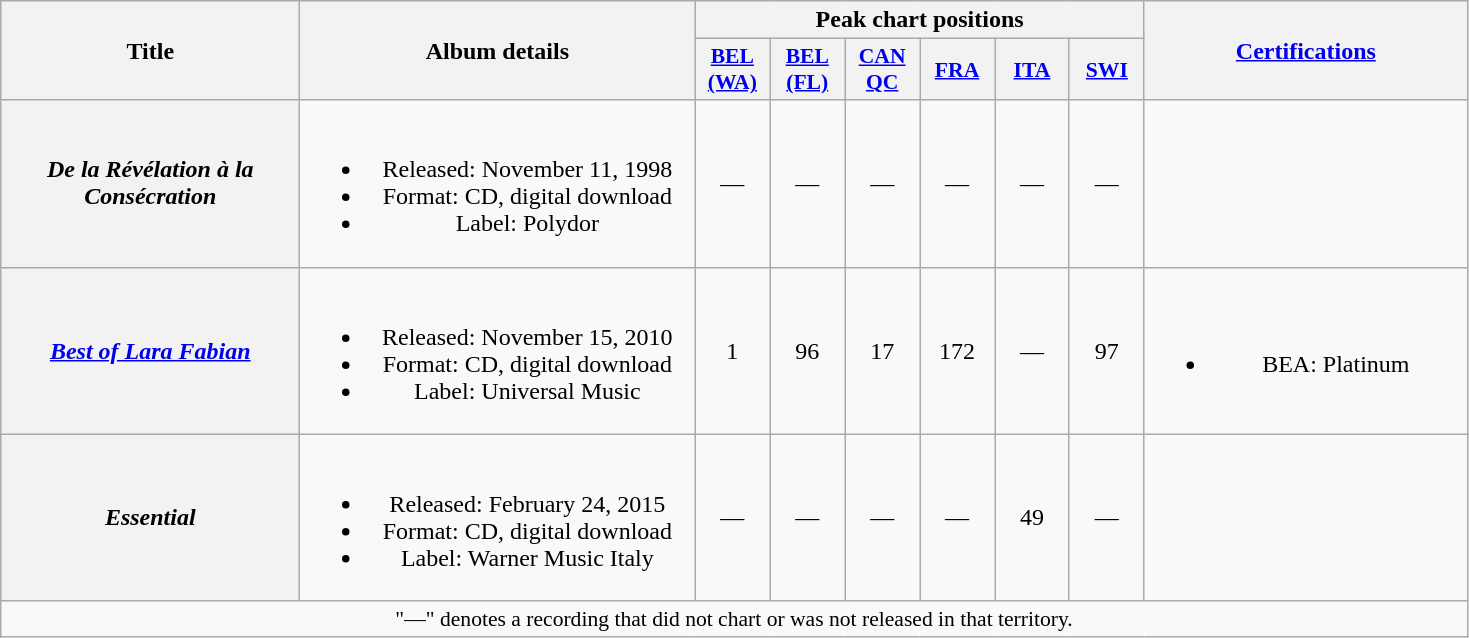<table class="wikitable plainrowheaders" style="text-align:center;">
<tr>
<th scope="col" rowspan="2" style="width:12em;">Title</th>
<th scope="col" rowspan="2" style="width:16em;">Album details</th>
<th scope="col" colspan="6">Peak chart positions</th>
<th scope="col" rowspan="2" style="width:13em;"><a href='#'>Certifications</a></th>
</tr>
<tr>
<th scope="col" style="width:3em;font-size:90%;"><a href='#'>BEL<br>(WA)</a><br></th>
<th scope="col" style="width:3em;font-size:90%;"><a href='#'>BEL<br>(FL)</a><br></th>
<th scope="col" style="width:3em;font-size:90%;"><a href='#'>CAN QC</a><br></th>
<th scope="col" style="width:3em;font-size:90%;"><a href='#'>FRA</a><br></th>
<th scope="col" style="width:3em;font-size:90%;"><a href='#'>ITA</a><br></th>
<th scope="col" style="width:3em;font-size:90%;"><a href='#'>SWI</a><br></th>
</tr>
<tr>
<th scope="row"><em>De la Révélation à la Consécration</em></th>
<td><br><ul><li>Released: November 11, 1998</li><li>Format: CD, digital download</li><li>Label: Polydor</li></ul></td>
<td>—</td>
<td>—</td>
<td>—</td>
<td>—</td>
<td>—</td>
<td>—</td>
<td></td>
</tr>
<tr>
<th scope="row"><em><a href='#'>Best of Lara Fabian</a></em></th>
<td><br><ul><li>Released: November 15, 2010</li><li>Format: CD, digital download</li><li>Label: Universal Music</li></ul></td>
<td>1</td>
<td>96</td>
<td>17</td>
<td>172</td>
<td>—</td>
<td>97</td>
<td><br><ul><li>BEA: Platinum</li></ul></td>
</tr>
<tr>
<th scope="row"><em>Essential</em></th>
<td><br><ul><li>Released: February 24, 2015</li><li>Format: CD, digital download</li><li>Label: Warner Music Italy</li></ul></td>
<td>—</td>
<td>—</td>
<td>—</td>
<td>—</td>
<td>49</td>
<td>—</td>
<td></td>
</tr>
<tr>
<td colspan="15" style="font-size:90%">"—" denotes a recording that did not chart or was not released in that territory.</td>
</tr>
</table>
